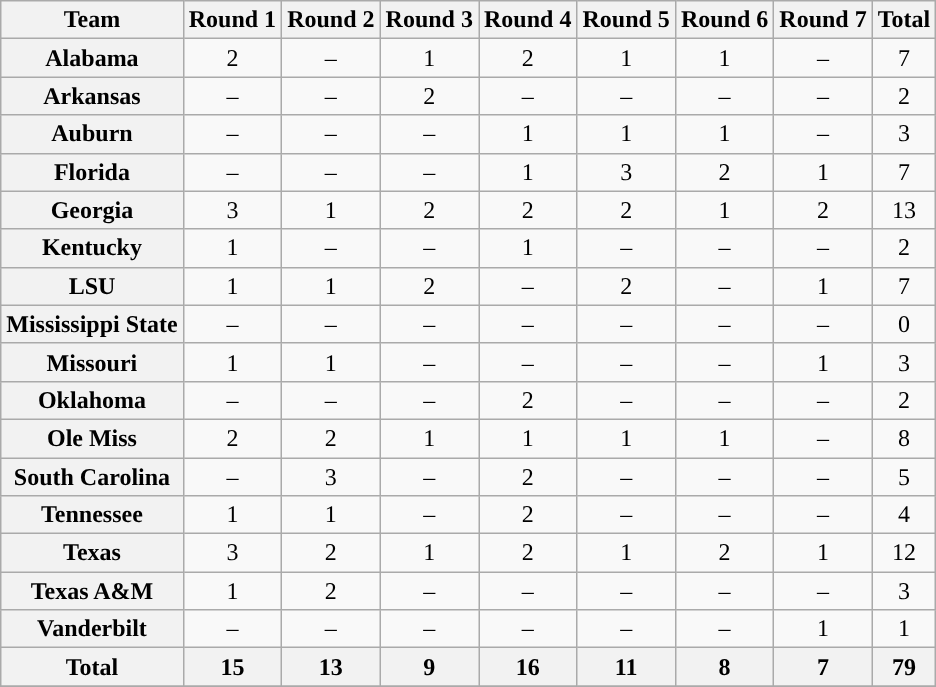<table class="wikitable sortable" style="text-align: center;">
<tr>
<th>Team</th>
<th>Round 1</th>
<th>Round 2</th>
<th>Round 3</th>
<th>Round 4</th>
<th>Round 5</th>
<th>Round 6</th>
<th>Round 7</th>
<th>Total</th>
</tr>
<tr>
<th>Alabama</th>
<td>2</td>
<td>–</td>
<td>1</td>
<td>2</td>
<td>1</td>
<td>1</td>
<td>–</td>
<td>7</td>
</tr>
<tr>
<th>Arkansas</th>
<td>–</td>
<td>–</td>
<td>2</td>
<td>–</td>
<td>–</td>
<td>–</td>
<td>–</td>
<td>2</td>
</tr>
<tr>
<th>Auburn</th>
<td>–</td>
<td>–</td>
<td>–</td>
<td>1</td>
<td>1</td>
<td>1</td>
<td>–</td>
<td>3</td>
</tr>
<tr>
<th>Florida</th>
<td>–</td>
<td>–</td>
<td>–</td>
<td>1</td>
<td>3</td>
<td>2</td>
<td>1</td>
<td>7</td>
</tr>
<tr>
<th>Georgia</th>
<td>3</td>
<td>1</td>
<td>2</td>
<td>2</td>
<td>2</td>
<td>1</td>
<td>2</td>
<td>13</td>
</tr>
<tr>
<th>Kentucky</th>
<td>1</td>
<td>–</td>
<td>–</td>
<td>1</td>
<td>–</td>
<td>–</td>
<td>–</td>
<td>2</td>
</tr>
<tr>
<th>LSU</th>
<td>1</td>
<td>1</td>
<td>2</td>
<td>–</td>
<td>2</td>
<td>–</td>
<td>1</td>
<td>7</td>
</tr>
<tr>
<th>Mississippi State</th>
<td>–</td>
<td>–</td>
<td>–</td>
<td>–</td>
<td>–</td>
<td>–</td>
<td>–</td>
<td>0</td>
</tr>
<tr>
<th>Missouri</th>
<td>1</td>
<td>1</td>
<td>–</td>
<td>–</td>
<td>–</td>
<td>–</td>
<td>1</td>
<td>3</td>
</tr>
<tr>
<th>Oklahoma</th>
<td>–</td>
<td>–</td>
<td>–</td>
<td>2</td>
<td>–</td>
<td>–</td>
<td>–</td>
<td>2</td>
</tr>
<tr>
<th>Ole Miss</th>
<td>2</td>
<td>2</td>
<td>1</td>
<td>1</td>
<td>1</td>
<td>1</td>
<td>–</td>
<td>8</td>
</tr>
<tr>
<th>South Carolina</th>
<td>–</td>
<td>3</td>
<td>–</td>
<td>2</td>
<td>–</td>
<td>–</td>
<td>–</td>
<td>5</td>
</tr>
<tr>
<th>Tennessee</th>
<td>1</td>
<td>1</td>
<td>–</td>
<td>2</td>
<td>–</td>
<td>–</td>
<td>–</td>
<td>4</td>
</tr>
<tr>
<th>Texas</th>
<td>3</td>
<td>2</td>
<td>1</td>
<td>2</td>
<td>1</td>
<td>2</td>
<td>1</td>
<td>12</td>
</tr>
<tr>
<th>Texas A&M</th>
<td>1</td>
<td>2</td>
<td>–</td>
<td>–</td>
<td>–</td>
<td>–</td>
<td>–</td>
<td>3</td>
</tr>
<tr>
<th>Vanderbilt</th>
<td>–</td>
<td>–</td>
<td>–</td>
<td>–</td>
<td>–</td>
<td>–</td>
<td>1</td>
<td>1</td>
</tr>
<tr>
<th>Total</th>
<th>15</th>
<th>13</th>
<th>9</th>
<th>16</th>
<th>11</th>
<th>8</th>
<th>7</th>
<th>79</th>
</tr>
<tr>
</tr>
</table>
